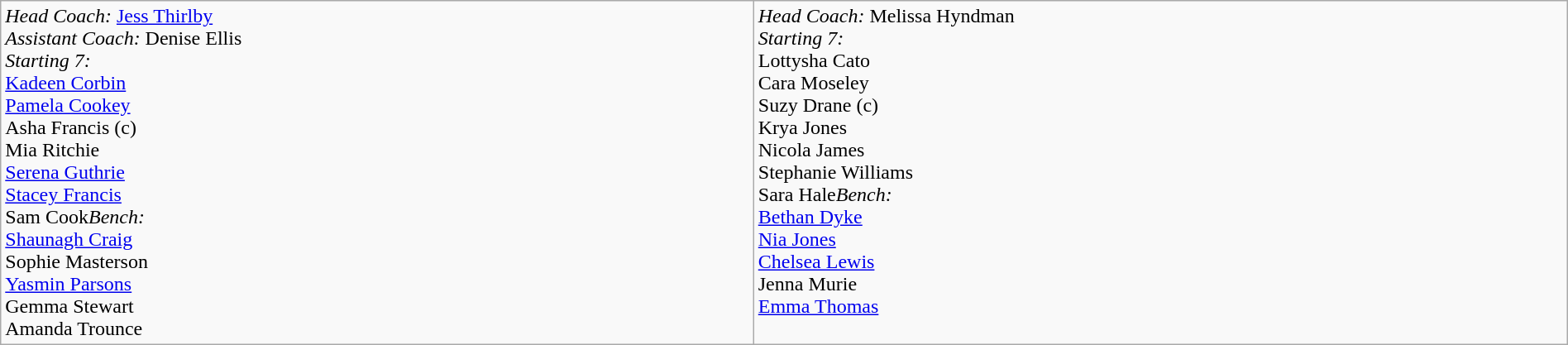<table border=0 class="wikitable" width=100%>
<tr>
<td valign=top><em>Head Coach:</em> <a href='#'>Jess Thirlby</a><br><em>Assistant Coach:</em> Denise Ellis<br><em>Starting 7:</em><br> <a href='#'>Kadeen Corbin</a><br> <a href='#'>Pamela Cookey</a><br> Asha Francis (c)<br> Mia Ritchie<br> <a href='#'>Serena Guthrie</a><br> <a href='#'>Stacey Francis</a><br> Sam Cook<em>Bench:</em> <br> <a href='#'>Shaunagh Craig</a><br> Sophie Masterson<br> <a href='#'>Yasmin Parsons</a><br> Gemma Stewart<br> Amanda Trounce
</td>
<td valign=top><em>Head Coach:</em> Melissa Hyndman<br><em>Starting 7:</em> <br> Lottysha Cato <br> Cara Moseley<br> Suzy Drane (c)<br> Krya Jones<br> Nicola James<br> Stephanie Williams<br> Sara Hale<em>Bench:</em><br> <a href='#'>Bethan Dyke</a><br> <a href='#'>Nia Jones</a><br> <a href='#'>Chelsea Lewis</a><br> Jenna Murie<br> <a href='#'>Emma Thomas</a></td>
</tr>
</table>
